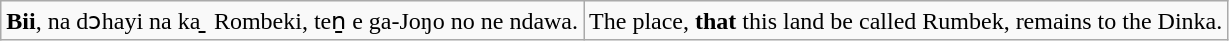<table class="wikitable">
<tr>
<td><strong>Bii</strong>, na dɔhayi na ka ̱ Rombeki, teṉ  e ga-Joŋo no ne ndawa.</td>
<td>The place, <strong>that</strong> this land  be called Rumbek, remains to the Dinka.</td>
</tr>
</table>
